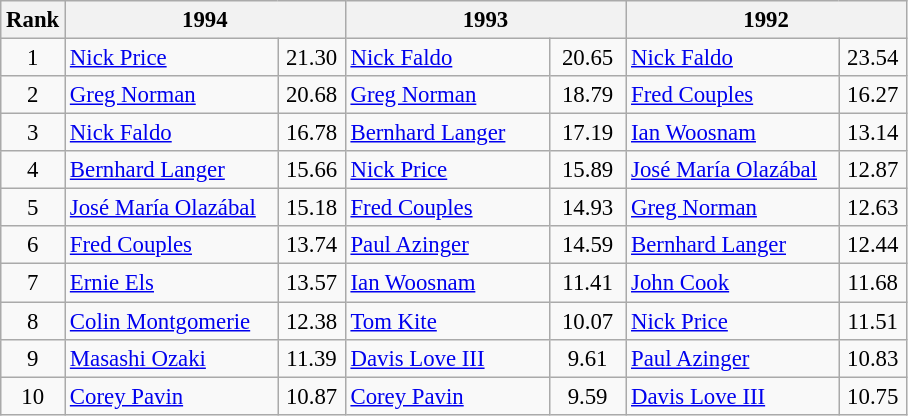<table class=wikitable style="font-size:95%;text-align:center">
<tr>
<th>Rank</th>
<th colspan=2 width="180">1994</th>
<th colspan=2 width="180">1993</th>
<th colspan=2 width="180">1992</th>
</tr>
<tr>
<td>1</td>
<td align=left><a href='#'>Nick Price</a></td>
<td>21.30</td>
<td align=left><a href='#'>Nick Faldo</a></td>
<td>20.65</td>
<td align=left><a href='#'>Nick Faldo</a></td>
<td>23.54</td>
</tr>
<tr>
<td>2</td>
<td align=left><a href='#'>Greg Norman</a></td>
<td>20.68</td>
<td align=left><a href='#'>Greg Norman</a></td>
<td>18.79</td>
<td align=left><a href='#'>Fred Couples</a></td>
<td>16.27</td>
</tr>
<tr>
<td>3</td>
<td align=left><a href='#'>Nick Faldo</a></td>
<td>16.78</td>
<td align=left><a href='#'>Bernhard Langer</a></td>
<td>17.19</td>
<td align=left><a href='#'>Ian Woosnam</a></td>
<td>13.14</td>
</tr>
<tr>
<td>4</td>
<td align=left><a href='#'>Bernhard Langer</a></td>
<td>15.66</td>
<td align=left><a href='#'>Nick Price</a></td>
<td>15.89</td>
<td align=left><a href='#'>José María Olazábal</a></td>
<td>12.87</td>
</tr>
<tr>
<td>5</td>
<td align=left><a href='#'>José María Olazábal</a></td>
<td>15.18</td>
<td align=left><a href='#'>Fred Couples</a></td>
<td>14.93</td>
<td align=left><a href='#'>Greg Norman</a></td>
<td>12.63</td>
</tr>
<tr>
<td>6</td>
<td align=left><a href='#'>Fred Couples</a></td>
<td>13.74</td>
<td align=left><a href='#'>Paul Azinger</a></td>
<td>14.59</td>
<td align=left><a href='#'>Bernhard Langer</a></td>
<td>12.44</td>
</tr>
<tr>
<td>7</td>
<td align=left><a href='#'>Ernie Els</a></td>
<td>13.57</td>
<td align=left><a href='#'>Ian Woosnam</a></td>
<td>11.41</td>
<td align=left><a href='#'>John Cook</a></td>
<td>11.68</td>
</tr>
<tr>
<td>8</td>
<td align=left><a href='#'>Colin Montgomerie</a></td>
<td>12.38</td>
<td align=left><a href='#'>Tom Kite</a></td>
<td>10.07</td>
<td align=left><a href='#'>Nick Price</a></td>
<td>11.51</td>
</tr>
<tr>
<td>9</td>
<td align=left><a href='#'>Masashi Ozaki</a></td>
<td>11.39</td>
<td align=left><a href='#'>Davis Love III</a></td>
<td>9.61</td>
<td align=left><a href='#'>Paul Azinger</a></td>
<td>10.83</td>
</tr>
<tr>
<td>10</td>
<td align=left><a href='#'>Corey Pavin</a></td>
<td>10.87</td>
<td align=left><a href='#'>Corey Pavin</a></td>
<td>9.59</td>
<td align=left><a href='#'>Davis Love III</a></td>
<td>10.75</td>
</tr>
</table>
